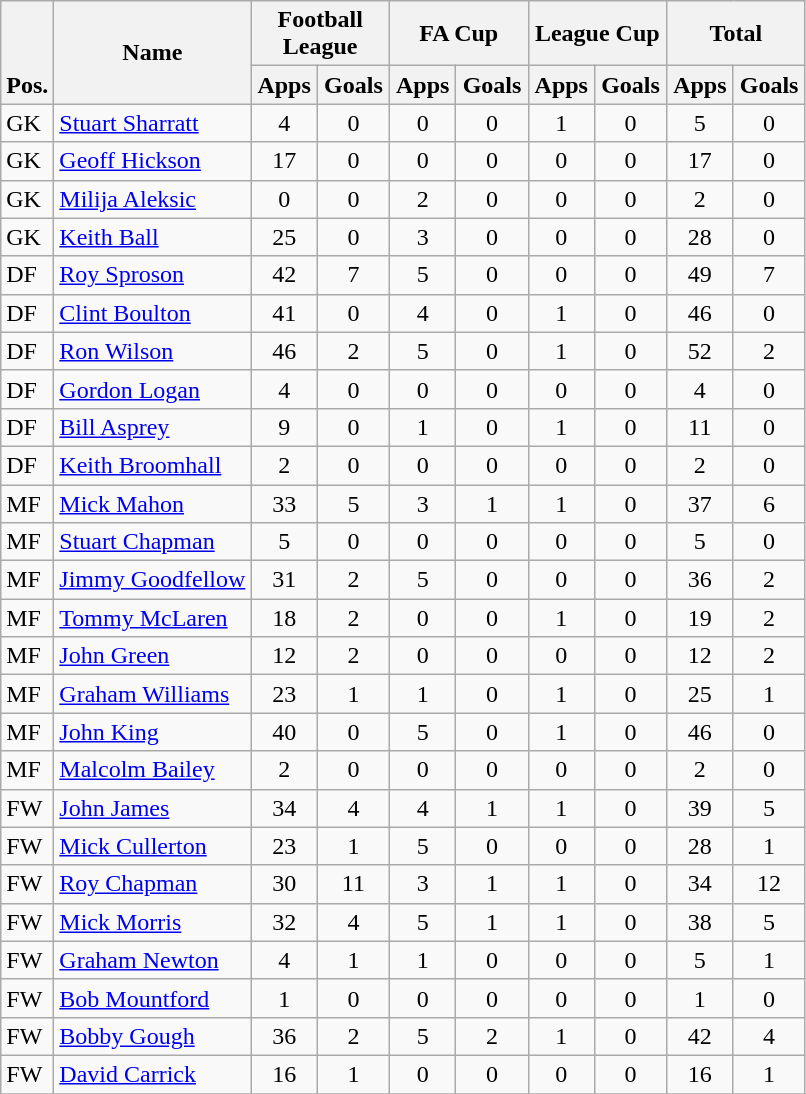<table class="wikitable" style="text-align:center">
<tr>
<th rowspan="2" valign="bottom">Pos.</th>
<th rowspan="2">Name</th>
<th colspan="2" width="85">Football League</th>
<th colspan="2" width="85">FA Cup</th>
<th colspan="2" width="85">League Cup</th>
<th colspan="2" width="85">Total</th>
</tr>
<tr>
<th>Apps</th>
<th>Goals</th>
<th>Apps</th>
<th>Goals</th>
<th>Apps</th>
<th>Goals</th>
<th>Apps</th>
<th>Goals</th>
</tr>
<tr>
<td align="left">GK</td>
<td align="left"> <a href='#'>Stuart Sharratt</a></td>
<td>4</td>
<td>0</td>
<td>0</td>
<td>0</td>
<td>1</td>
<td>0</td>
<td>5</td>
<td>0</td>
</tr>
<tr>
<td align="left">GK</td>
<td align="left"> <a href='#'>Geoff Hickson</a></td>
<td>17</td>
<td>0</td>
<td>0</td>
<td>0</td>
<td>0</td>
<td>0</td>
<td>17</td>
<td>0</td>
</tr>
<tr>
<td align="left">GK</td>
<td align="left"> <a href='#'>Milija Aleksic</a></td>
<td>0</td>
<td>0</td>
<td>2</td>
<td>0</td>
<td>0</td>
<td>0</td>
<td>2</td>
<td>0</td>
</tr>
<tr>
<td align="left">GK</td>
<td align="left"> <a href='#'>Keith Ball</a></td>
<td>25</td>
<td>0</td>
<td>3</td>
<td>0</td>
<td>0</td>
<td>0</td>
<td>28</td>
<td>0</td>
</tr>
<tr>
<td align="left">DF</td>
<td align="left"> <a href='#'>Roy Sproson</a></td>
<td>42</td>
<td>7</td>
<td>5</td>
<td>0</td>
<td>0</td>
<td>0</td>
<td>49</td>
<td>7</td>
</tr>
<tr>
<td align="left">DF</td>
<td align="left"> <a href='#'>Clint Boulton</a></td>
<td>41</td>
<td>0</td>
<td>4</td>
<td>0</td>
<td>1</td>
<td>0</td>
<td>46</td>
<td>0</td>
</tr>
<tr>
<td align="left">DF</td>
<td align="left"> <a href='#'>Ron Wilson</a></td>
<td>46</td>
<td>2</td>
<td>5</td>
<td>0</td>
<td>1</td>
<td>0</td>
<td>52</td>
<td>2</td>
</tr>
<tr>
<td align="left">DF</td>
<td align="left"> <a href='#'>Gordon Logan</a></td>
<td>4</td>
<td>0</td>
<td>0</td>
<td>0</td>
<td>0</td>
<td>0</td>
<td>4</td>
<td>0</td>
</tr>
<tr>
<td align="left">DF</td>
<td align="left"> <a href='#'>Bill Asprey</a></td>
<td>9</td>
<td>0</td>
<td>1</td>
<td>0</td>
<td>1</td>
<td>0</td>
<td>11</td>
<td>0</td>
</tr>
<tr>
<td align="left">DF</td>
<td align="left"> <a href='#'>Keith Broomhall</a></td>
<td>2</td>
<td>0</td>
<td>0</td>
<td>0</td>
<td>0</td>
<td>0</td>
<td>2</td>
<td>0</td>
</tr>
<tr>
<td align="left">MF</td>
<td align="left"> <a href='#'>Mick Mahon</a></td>
<td>33</td>
<td>5</td>
<td>3</td>
<td>1</td>
<td>1</td>
<td>0</td>
<td>37</td>
<td>6</td>
</tr>
<tr>
<td align="left">MF</td>
<td align="left"> <a href='#'>Stuart Chapman</a></td>
<td>5</td>
<td>0</td>
<td>0</td>
<td>0</td>
<td>0</td>
<td>0</td>
<td>5</td>
<td>0</td>
</tr>
<tr>
<td align="left">MF</td>
<td align="left"> <a href='#'>Jimmy Goodfellow</a></td>
<td>31</td>
<td>2</td>
<td>5</td>
<td>0</td>
<td>0</td>
<td>0</td>
<td>36</td>
<td>2</td>
</tr>
<tr>
<td align="left">MF</td>
<td align="left"> <a href='#'>Tommy McLaren</a></td>
<td>18</td>
<td>2</td>
<td>0</td>
<td>0</td>
<td>1</td>
<td>0</td>
<td>19</td>
<td>2</td>
</tr>
<tr>
<td align="left">MF</td>
<td align="left"> <a href='#'>John Green</a></td>
<td>12</td>
<td>2</td>
<td>0</td>
<td>0</td>
<td>0</td>
<td>0</td>
<td>12</td>
<td>2</td>
</tr>
<tr>
<td align="left">MF</td>
<td align="left"> <a href='#'>Graham Williams</a></td>
<td>23</td>
<td>1</td>
<td>1</td>
<td>0</td>
<td>1</td>
<td>0</td>
<td>25</td>
<td>1</td>
</tr>
<tr>
<td align="left">MF</td>
<td align="left"> <a href='#'>John King</a></td>
<td>40</td>
<td>0</td>
<td>5</td>
<td>0</td>
<td>1</td>
<td>0</td>
<td>46</td>
<td>0</td>
</tr>
<tr>
<td align="left">MF</td>
<td align="left"> <a href='#'>Malcolm Bailey</a></td>
<td>2</td>
<td>0</td>
<td>0</td>
<td>0</td>
<td>0</td>
<td>0</td>
<td>2</td>
<td>0</td>
</tr>
<tr>
<td align="left">FW</td>
<td align="left"> <a href='#'>John James</a></td>
<td>34</td>
<td>4</td>
<td>4</td>
<td>1</td>
<td>1</td>
<td>0</td>
<td>39</td>
<td>5</td>
</tr>
<tr>
<td align="left">FW</td>
<td align="left"> <a href='#'>Mick Cullerton</a></td>
<td>23</td>
<td>1</td>
<td>5</td>
<td>0</td>
<td>0</td>
<td>0</td>
<td>28</td>
<td>1</td>
</tr>
<tr>
<td align="left">FW</td>
<td align="left"> <a href='#'>Roy Chapman</a></td>
<td>30</td>
<td>11</td>
<td>3</td>
<td>1</td>
<td>1</td>
<td>0</td>
<td>34</td>
<td>12</td>
</tr>
<tr>
<td align="left">FW</td>
<td align="left"> <a href='#'>Mick Morris</a></td>
<td>32</td>
<td>4</td>
<td>5</td>
<td>1</td>
<td>1</td>
<td>0</td>
<td>38</td>
<td>5</td>
</tr>
<tr>
<td align="left">FW</td>
<td align="left"> <a href='#'>Graham Newton</a></td>
<td>4</td>
<td>1</td>
<td>1</td>
<td>0</td>
<td>0</td>
<td>0</td>
<td>5</td>
<td>1</td>
</tr>
<tr>
<td align="left">FW</td>
<td align="left"> <a href='#'>Bob Mountford</a></td>
<td>1</td>
<td>0</td>
<td>0</td>
<td>0</td>
<td>0</td>
<td>0</td>
<td>1</td>
<td>0</td>
</tr>
<tr>
<td align="left">FW</td>
<td align="left"> <a href='#'>Bobby Gough</a></td>
<td>36</td>
<td>2</td>
<td>5</td>
<td>2</td>
<td>1</td>
<td>0</td>
<td>42</td>
<td>4</td>
</tr>
<tr>
<td align="left">FW</td>
<td align="left"> <a href='#'>David Carrick</a></td>
<td>16</td>
<td>1</td>
<td>0</td>
<td>0</td>
<td>0</td>
<td>0</td>
<td>16</td>
<td>1</td>
</tr>
<tr>
</tr>
</table>
